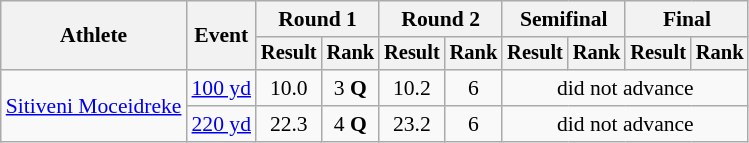<table class=wikitable style=font-size:90%>
<tr>
<th rowspan=2>Athlete</th>
<th rowspan=2>Event</th>
<th colspan=2>Round 1</th>
<th colspan=2>Round 2</th>
<th colspan=2>Semifinal</th>
<th colspan=2>Final</th>
</tr>
<tr style=font-size:95%>
<th>Result</th>
<th>Rank</th>
<th>Result</th>
<th>Rank</th>
<th>Result</th>
<th>Rank</th>
<th>Result</th>
<th>Rank</th>
</tr>
<tr align=center>
<td align=left rowspan=2><a href='#'>Sitiveni Moceidreke</a></td>
<td align=left><a href='#'>100 yd</a></td>
<td>10.0</td>
<td>3 <strong>Q</strong></td>
<td>10.2</td>
<td>6</td>
<td colspan=4>did not advance</td>
</tr>
<tr align=center>
<td align=left><a href='#'>220 yd</a></td>
<td>22.3</td>
<td>4 <strong>Q</strong></td>
<td>23.2</td>
<td>6</td>
<td colspan=4>did not advance</td>
</tr>
</table>
